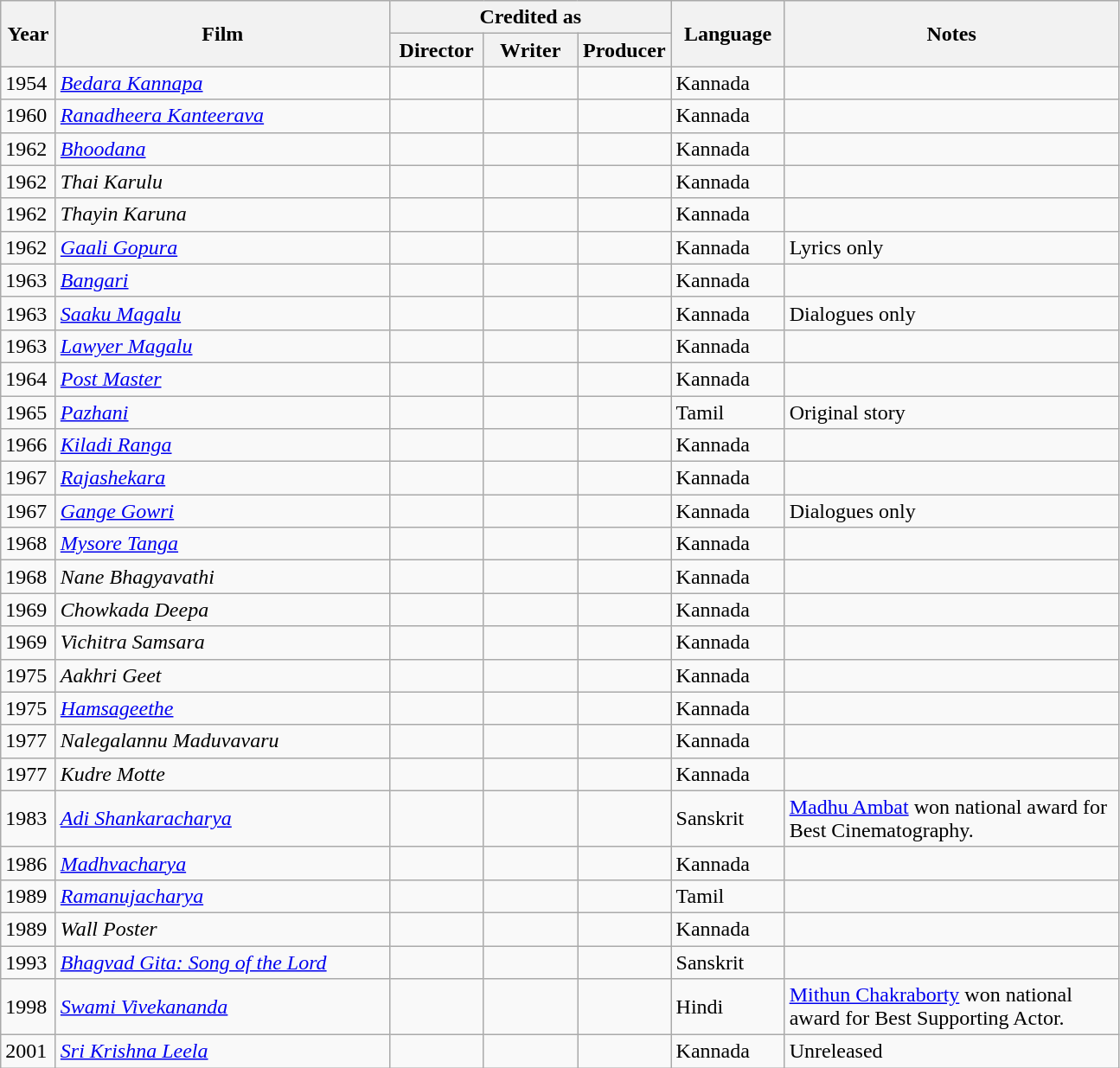<table class="wikitable sortable">
<tr>
<th rowspan="2" style="width:35px;">Year</th>
<th rowspan="2" style="width:250px;">Film</th>
<th colspan="3" style="width:195px;">Credited as</th>
<th rowspan="2" style="text-align:center; width:80px;">Language</th>
<th rowspan="2"  style="text-align:center; width:250px;" class="unsortable">Notes</th>
</tr>
<tr>
<th style="width:65px;">Director</th>
<th width=65>Writer</th>
<th width=65>Producer</th>
</tr>
<tr>
<td>1954</td>
<td><em><a href='#'>Bedara Kannapa</a></em></td>
<td style="text-align:center;"></td>
<td style="text-align:center;"></td>
<td style="text-align:center;"></td>
<td>Kannada</td>
<td></td>
</tr>
<tr>
<td>1960</td>
<td><em><a href='#'>Ranadheera Kanteerava</a></em></td>
<td style="text-align:center;"></td>
<td style="text-align:center;"></td>
<td style="text-align:center;"></td>
<td>Kannada</td>
<td></td>
</tr>
<tr>
<td>1962</td>
<td><em><a href='#'>Bhoodana</a></em></td>
<td style="text-align:center;"></td>
<td style="text-align:center;"></td>
<td style="text-align:center;"></td>
<td>Kannada</td>
<td></td>
</tr>
<tr>
<td>1962</td>
<td><em>Thai Karulu</em></td>
<td style="text-align:center;"></td>
<td style="text-align:center;"></td>
<td style="text-align:center;"></td>
<td>Kannada</td>
<td></td>
</tr>
<tr>
<td>1962</td>
<td><em>Thayin Karuna</em></td>
<td style="text-align:center;"></td>
<td style="text-align:center;"></td>
<td style="text-align:center;"></td>
<td>Kannada</td>
<td></td>
</tr>
<tr>
<td>1962</td>
<td><em><a href='#'>Gaali Gopura</a></em></td>
<td style="text-align:center;"></td>
<td style="text-align:center;"></td>
<td style="text-align:center;"></td>
<td>Kannada</td>
<td>Lyrics only</td>
</tr>
<tr>
<td>1963</td>
<td><em><a href='#'>Bangari</a></em></td>
<td style="text-align:center;"></td>
<td style="text-align:center;"></td>
<td style="text-align:center;"></td>
<td>Kannada</td>
<td></td>
</tr>
<tr>
<td>1963</td>
<td><em><a href='#'>Saaku Magalu</a></em></td>
<td style="text-align:center;"></td>
<td style="text-align:center;"></td>
<td style="text-align:center;"></td>
<td>Kannada</td>
<td>Dialogues only</td>
</tr>
<tr>
<td>1963</td>
<td><em><a href='#'>Lawyer Magalu</a></em></td>
<td style="text-align:center;"></td>
<td style="text-align:center;"></td>
<td style="text-align:center;"></td>
<td>Kannada</td>
<td></td>
</tr>
<tr>
<td>1964</td>
<td><em><a href='#'>Post Master</a></em></td>
<td style="text-align:center;"></td>
<td style="text-align:center;"></td>
<td style="text-align:center;"></td>
<td>Kannada</td>
<td></td>
</tr>
<tr>
<td>1965</td>
<td><em><a href='#'>Pazhani</a></em></td>
<td style="text-align:center;"></td>
<td style="text-align:center;"></td>
<td style="text-align:center;"></td>
<td>Tamil</td>
<td>Original story</td>
</tr>
<tr>
<td>1966</td>
<td><em><a href='#'>Kiladi Ranga</a></em></td>
<td style="text-align:center;"></td>
<td style="text-align:center;"></td>
<td style="text-align:center;"></td>
<td>Kannada</td>
<td></td>
</tr>
<tr>
<td>1967</td>
<td><em><a href='#'>Rajashekara</a></em></td>
<td style="text-align:center;"></td>
<td style="text-align:center;"></td>
<td style="text-align:center;"></td>
<td>Kannada</td>
<td></td>
</tr>
<tr>
<td>1967</td>
<td><em><a href='#'>Gange Gowri</a></em></td>
<td style="text-align:center;"></td>
<td style="text-align:center;"></td>
<td style="text-align:center;"></td>
<td>Kannada</td>
<td>Dialogues only</td>
</tr>
<tr>
<td>1968</td>
<td><em><a href='#'>Mysore Tanga</a></em></td>
<td style="text-align:center;"></td>
<td style="text-align:center;"></td>
<td style="text-align:center;"></td>
<td>Kannada</td>
<td></td>
</tr>
<tr>
<td>1968</td>
<td><em>Nane Bhagyavathi</em></td>
<td style="text-align:center;"></td>
<td style="text-align:center;"></td>
<td style="text-align:center;"></td>
<td>Kannada</td>
<td></td>
</tr>
<tr>
<td>1969</td>
<td><em>Chowkada Deepa</em></td>
<td style="text-align:center;"></td>
<td style="text-align:center;"></td>
<td style="text-align:center;"></td>
<td>Kannada</td>
<td></td>
</tr>
<tr>
<td>1969</td>
<td><em>Vichitra Samsara</em></td>
<td style="text-align:center;"></td>
<td style="text-align:center;"></td>
<td style="text-align:center;"></td>
<td>Kannada</td>
<td></td>
</tr>
<tr>
<td>1975</td>
<td><em>Aakhri Geet</em></td>
<td style="text-align:center;"></td>
<td style="text-align:center;"></td>
<td style="text-align:center;"></td>
<td>Kannada</td>
<td></td>
</tr>
<tr>
<td>1975</td>
<td><em><a href='#'>Hamsageethe</a></em></td>
<td style="text-align:center;"></td>
<td style="text-align:center;"></td>
<td style="text-align:center;"></td>
<td>Kannada</td>
<td></td>
</tr>
<tr>
<td>1977</td>
<td><em>Nalegalannu Maduvavaru</em></td>
<td style="text-align:center;"></td>
<td style="text-align:center;"></td>
<td style="text-align:center;"></td>
<td>Kannada</td>
<td></td>
</tr>
<tr>
<td>1977</td>
<td><em>Kudre Motte</em></td>
<td style="text-align:center;"></td>
<td style="text-align:center;"></td>
<td style="text-align:center;"></td>
<td>Kannada</td>
<td></td>
</tr>
<tr>
<td>1983</td>
<td><em><a href='#'>Adi Shankaracharya</a></em></td>
<td style="text-align:center;"></td>
<td style="text-align:center;"></td>
<td style="text-align:center;"></td>
<td>Sanskrit</td>
<td><a href='#'>Madhu Ambat</a> won national award for Best Cinematography.</td>
</tr>
<tr>
<td>1986</td>
<td><em><a href='#'>Madhvacharya</a></em></td>
<td style="text-align:center;"></td>
<td style="text-align:center;"></td>
<td style="text-align:center;"></td>
<td>Kannada</td>
<td></td>
</tr>
<tr>
<td>1989</td>
<td><em><a href='#'>Ramanujacharya</a></em></td>
<td style="text-align:center;"></td>
<td style="text-align:center;"></td>
<td style="text-align:center;"></td>
<td>Tamil</td>
<td></td>
</tr>
<tr>
<td>1989</td>
<td><em>Wall Poster</em></td>
<td style="text-align:center;"></td>
<td style="text-align:center;"></td>
<td style="text-align:center;"></td>
<td>Kannada</td>
<td></td>
</tr>
<tr>
<td>1993</td>
<td><em><a href='#'>Bhagvad Gita: Song of the Lord</a></em></td>
<td style="text-align:center;"></td>
<td style="text-align:center;"></td>
<td style="text-align:center;"></td>
<td>Sanskrit</td>
<td></td>
</tr>
<tr>
<td>1998</td>
<td><em><a href='#'>Swami Vivekananda</a></em></td>
<td style="text-align:center;"></td>
<td style="text-align:center;"></td>
<td style="text-align:center;"></td>
<td>Hindi</td>
<td><a href='#'>Mithun Chakraborty</a> won national award for Best Supporting Actor.</td>
</tr>
<tr>
<td>2001</td>
<td><em><a href='#'>Sri Krishna Leela</a></em></td>
<td style="text-align:center;"></td>
<td style="text-align:center;"></td>
<td style="text-align:center;"></td>
<td>Kannada</td>
<td>Unreleased</td>
</tr>
</table>
